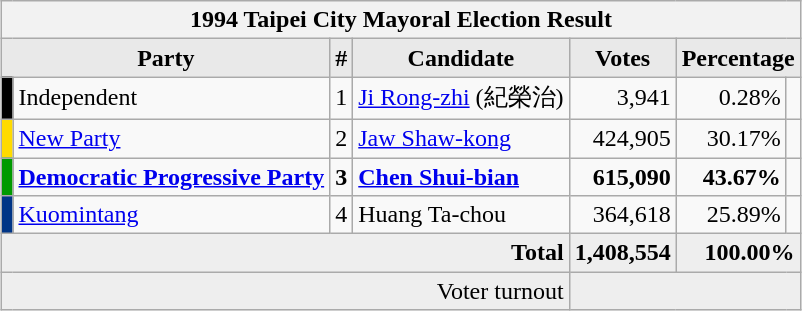<table class="wikitable collapsible" style="margin:1em auto;">
<tr>
<th colspan="7">1994 Taipei City Mayoral Election Result</th>
</tr>
<tr>
<th style="background-color:#E9E9E9" colspan=2 style="width: 20em">Party</th>
<th style="background-color:#E9E9E9" style="width: 2em">#</th>
<th style="background-color:#E9E9E9" style="width: 13em">Candidate</th>
<th style="background-color:#E9E9E9" style="width: 6em">Votes</th>
<th style="background-color:#E9E9E9" colspan=2 style="width: 11em">Percentage</th>
</tr>
<tr>
<td bgcolor="#000000"></td>
<td align=left> Independent</td>
<td align=center>1</td>
<td align=left><a href='#'>Ji Rong-zhi</a> (紀榮治)</td>
<td align=right>3,941</td>
<td align=right>0.28%</td>
<td align=right></td>
</tr>
<tr>
<td bgcolor="#ffdb00"></td>
<td align=left><a href='#'>New Party</a></td>
<td align=center>2</td>
<td align=left><a href='#'>Jaw Shaw-kong</a></td>
<td align=right>424,905</td>
<td align=right>30.17%</td>
<td align=right></td>
</tr>
<tr>
<td bgcolor="#009a00"></td>
<td align=left><strong><a href='#'>Democratic Progressive Party</a></strong></td>
<td align=center><strong>3</strong></td>
<td align=left><strong><a href='#'>Chen Shui-bian</a></strong></td>
<td align=right><strong>615,090</strong></td>
<td align=right><strong>43.67%</strong></td>
<td align=right> </td>
</tr>
<tr>
<td bgcolor="#003586"></td>
<td align=left> <a href='#'>Kuomintang</a></td>
<td align=center>4</td>
<td align=left>Huang Ta-chou</td>
<td align=right>364,618</td>
<td align=right>25.89%</td>
<td align=right></td>
</tr>
<tr bgcolor="#EEEEEE">
<td colspan="4" align=right><strong>Total</strong></td>
<td align=right><strong>1,408,554</strong></td>
<td align=right colspan=2><strong>100.00%</strong></td>
</tr>
<tr bgcolor="#EEEEEE">
<td colspan="4" align="right">Voter turnout</td>
<td colspan="3" align="right"></td>
</tr>
</table>
